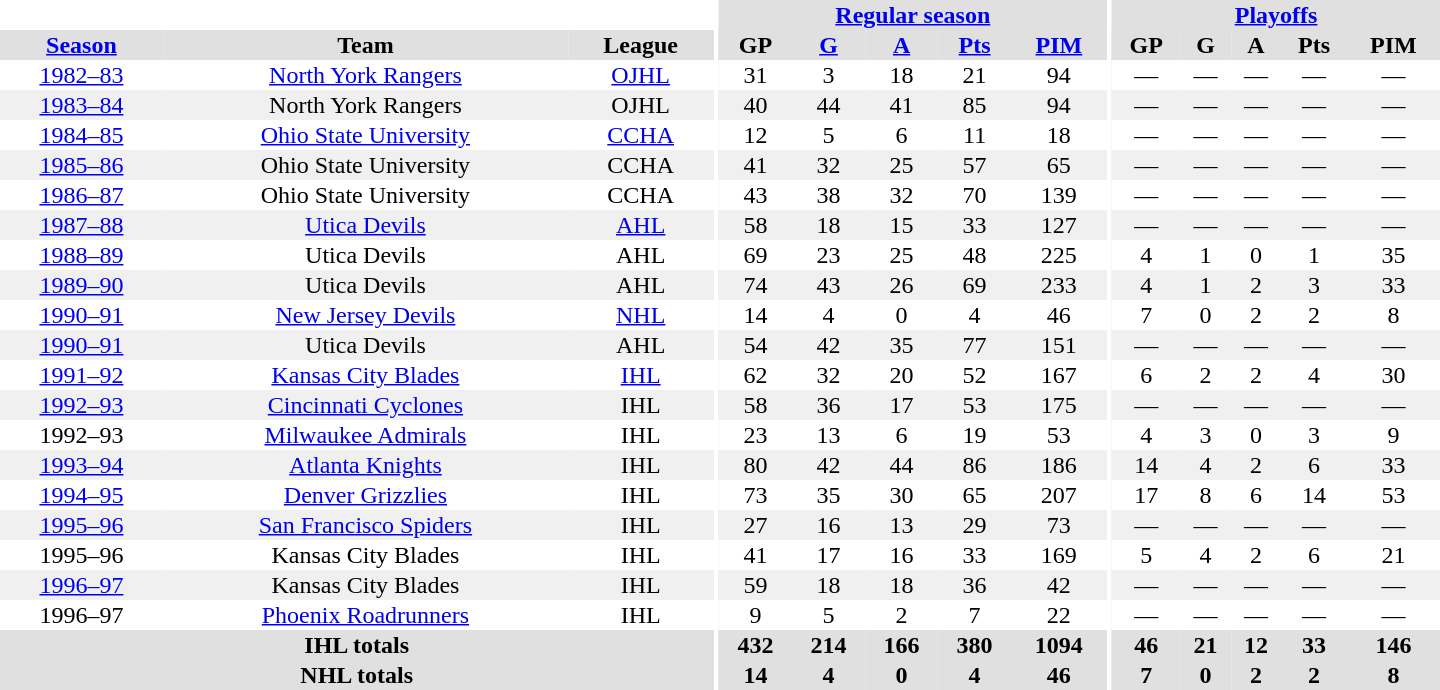<table border="0" cellpadding="1" cellspacing="0" style="text-align:center; width:60em">
<tr bgcolor="#e0e0e0">
<th colspan="3" bgcolor="#ffffff"></th>
<th rowspan="100" bgcolor="#ffffff"></th>
<th colspan="5"><a href='#'>Regular season</a></th>
<th rowspan="100" bgcolor="#ffffff"></th>
<th colspan="5"><a href='#'>Playoffs</a></th>
</tr>
<tr bgcolor="#e0e0e0">
<th><a href='#'>Season</a></th>
<th>Team</th>
<th>League</th>
<th>GP</th>
<th><a href='#'>G</a></th>
<th><a href='#'>A</a></th>
<th><a href='#'>Pts</a></th>
<th><a href='#'>PIM</a></th>
<th>GP</th>
<th>G</th>
<th>A</th>
<th>Pts</th>
<th>PIM</th>
</tr>
<tr>
<td><a href='#'>1982–83</a></td>
<td><a href='#'>North York Rangers</a></td>
<td><a href='#'>OJHL</a></td>
<td>31</td>
<td>3</td>
<td>18</td>
<td>21</td>
<td>94</td>
<td>—</td>
<td>—</td>
<td>—</td>
<td>—</td>
<td>—</td>
</tr>
<tr bgcolor="#f0f0f0">
<td><a href='#'>1983–84</a></td>
<td>North York Rangers</td>
<td>OJHL</td>
<td>40</td>
<td>44</td>
<td>41</td>
<td>85</td>
<td>94</td>
<td>—</td>
<td>—</td>
<td>—</td>
<td>—</td>
<td>—</td>
</tr>
<tr>
<td><a href='#'>1984–85</a></td>
<td><a href='#'>Ohio State University</a></td>
<td><a href='#'>CCHA</a></td>
<td>12</td>
<td>5</td>
<td>6</td>
<td>11</td>
<td>18</td>
<td>—</td>
<td>—</td>
<td>—</td>
<td>—</td>
<td>—</td>
</tr>
<tr bgcolor="#f0f0f0">
<td><a href='#'>1985–86</a></td>
<td>Ohio State University</td>
<td>CCHA</td>
<td>41</td>
<td>32</td>
<td>25</td>
<td>57</td>
<td>65</td>
<td>—</td>
<td>—</td>
<td>—</td>
<td>—</td>
<td>—</td>
</tr>
<tr>
<td><a href='#'>1986–87</a></td>
<td>Ohio State University</td>
<td>CCHA</td>
<td>43</td>
<td>38</td>
<td>32</td>
<td>70</td>
<td>139</td>
<td>—</td>
<td>—</td>
<td>—</td>
<td>—</td>
<td>—</td>
</tr>
<tr bgcolor="#f0f0f0">
<td><a href='#'>1987–88</a></td>
<td><a href='#'>Utica Devils</a></td>
<td><a href='#'>AHL</a></td>
<td>58</td>
<td>18</td>
<td>15</td>
<td>33</td>
<td>127</td>
<td>—</td>
<td>—</td>
<td>—</td>
<td>—</td>
<td>—</td>
</tr>
<tr>
<td><a href='#'>1988–89</a></td>
<td>Utica Devils</td>
<td>AHL</td>
<td>69</td>
<td>23</td>
<td>25</td>
<td>48</td>
<td>225</td>
<td>4</td>
<td>1</td>
<td>0</td>
<td>1</td>
<td>35</td>
</tr>
<tr bgcolor="#f0f0f0">
<td><a href='#'>1989–90</a></td>
<td>Utica Devils</td>
<td>AHL</td>
<td>74</td>
<td>43</td>
<td>26</td>
<td>69</td>
<td>233</td>
<td>4</td>
<td>1</td>
<td>2</td>
<td>3</td>
<td>33</td>
</tr>
<tr>
<td><a href='#'>1990–91</a></td>
<td><a href='#'>New Jersey Devils</a></td>
<td><a href='#'>NHL</a></td>
<td>14</td>
<td>4</td>
<td>0</td>
<td>4</td>
<td>46</td>
<td>7</td>
<td>0</td>
<td>2</td>
<td>2</td>
<td>8</td>
</tr>
<tr bgcolor="#f0f0f0">
<td><a href='#'>1990–91</a></td>
<td>Utica Devils</td>
<td>AHL</td>
<td>54</td>
<td>42</td>
<td>35</td>
<td>77</td>
<td>151</td>
<td>—</td>
<td>—</td>
<td>—</td>
<td>—</td>
<td>—</td>
</tr>
<tr>
<td><a href='#'>1991–92</a></td>
<td><a href='#'>Kansas City Blades</a></td>
<td><a href='#'>IHL</a></td>
<td>62</td>
<td>32</td>
<td>20</td>
<td>52</td>
<td>167</td>
<td>6</td>
<td>2</td>
<td>2</td>
<td>4</td>
<td>30</td>
</tr>
<tr bgcolor="#f0f0f0">
<td><a href='#'>1992–93</a></td>
<td><a href='#'>Cincinnati Cyclones</a></td>
<td>IHL</td>
<td>58</td>
<td>36</td>
<td>17</td>
<td>53</td>
<td>175</td>
<td>—</td>
<td>—</td>
<td>—</td>
<td>—</td>
<td>—</td>
</tr>
<tr>
<td>1992–93</td>
<td><a href='#'>Milwaukee Admirals</a></td>
<td>IHL</td>
<td>23</td>
<td>13</td>
<td>6</td>
<td>19</td>
<td>53</td>
<td>4</td>
<td>3</td>
<td>0</td>
<td>3</td>
<td>9</td>
</tr>
<tr bgcolor="#f0f0f0">
<td><a href='#'>1993–94</a></td>
<td><a href='#'>Atlanta Knights</a></td>
<td>IHL</td>
<td>80</td>
<td>42</td>
<td>44</td>
<td>86</td>
<td>186</td>
<td>14</td>
<td>4</td>
<td>2</td>
<td>6</td>
<td>33</td>
</tr>
<tr>
<td><a href='#'>1994–95</a></td>
<td><a href='#'>Denver Grizzlies</a></td>
<td>IHL</td>
<td>73</td>
<td>35</td>
<td>30</td>
<td>65</td>
<td>207</td>
<td>17</td>
<td>8</td>
<td>6</td>
<td>14</td>
<td>53</td>
</tr>
<tr bgcolor="#f0f0f0">
<td><a href='#'>1995–96</a></td>
<td><a href='#'>San Francisco Spiders</a></td>
<td>IHL</td>
<td>27</td>
<td>16</td>
<td>13</td>
<td>29</td>
<td>73</td>
<td>—</td>
<td>—</td>
<td>—</td>
<td>—</td>
<td>—</td>
</tr>
<tr>
<td>1995–96</td>
<td>Kansas City Blades</td>
<td>IHL</td>
<td>41</td>
<td>17</td>
<td>16</td>
<td>33</td>
<td>169</td>
<td>5</td>
<td>4</td>
<td>2</td>
<td>6</td>
<td>21</td>
</tr>
<tr bgcolor="#f0f0f0">
<td><a href='#'>1996–97</a></td>
<td>Kansas City Blades</td>
<td>IHL</td>
<td>59</td>
<td>18</td>
<td>18</td>
<td>36</td>
<td>42</td>
<td>—</td>
<td>—</td>
<td>—</td>
<td>—</td>
<td>—</td>
</tr>
<tr>
<td>1996–97</td>
<td><a href='#'>Phoenix Roadrunners</a></td>
<td>IHL</td>
<td>9</td>
<td>5</td>
<td>2</td>
<td>7</td>
<td>22</td>
<td>—</td>
<td>—</td>
<td>—</td>
<td>—</td>
<td>—</td>
</tr>
<tr bgcolor="#e0e0e0">
<th colspan="3">IHL totals</th>
<th>432</th>
<th>214</th>
<th>166</th>
<th>380</th>
<th>1094</th>
<th>46</th>
<th>21</th>
<th>12</th>
<th>33</th>
<th>146</th>
</tr>
<tr bgcolor="#e0e0e0">
<th colspan="3">NHL totals</th>
<th>14</th>
<th>4</th>
<th>0</th>
<th>4</th>
<th>46</th>
<th>7</th>
<th>0</th>
<th>2</th>
<th>2</th>
<th>8</th>
</tr>
</table>
